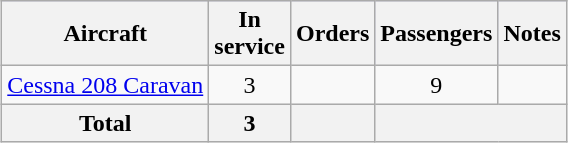<table class="wikitable" style="margin:0.5em auto; text-align:center">
<tr bgcolor=#ccccff>
<th>Aircraft</th>
<th>In <br> service</th>
<th>Orders</th>
<th>Passengers</th>
<th>Notes</th>
</tr>
<tr>
<td><a href='#'>Cessna 208 Caravan</a></td>
<td>3</td>
<td></td>
<td>9</td>
<td></td>
</tr>
<tr>
<th>Total</th>
<th>3</th>
<th></th>
<th colspan=2></th>
</tr>
</table>
